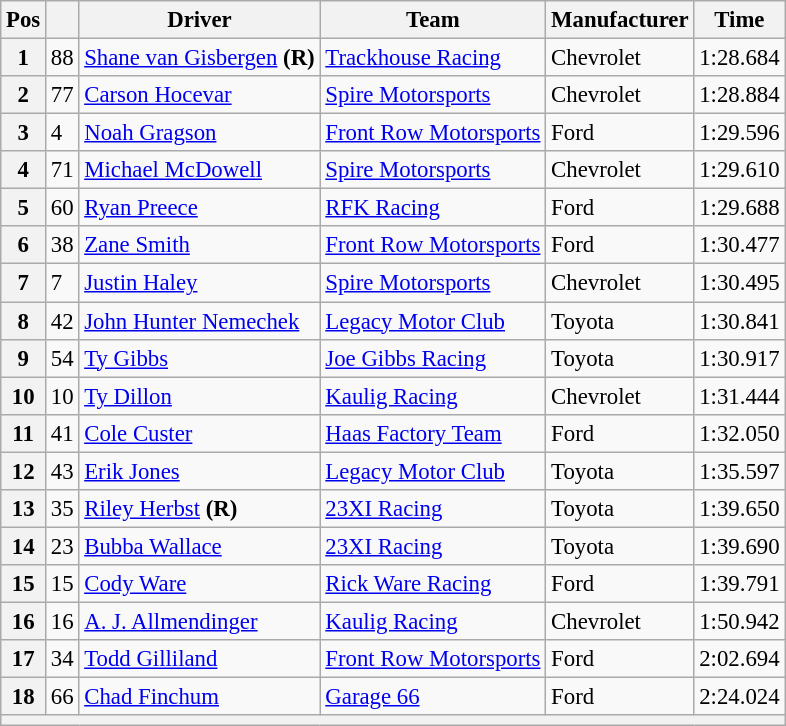<table class="wikitable" style="font-size:95%">
<tr>
<th>Pos</th>
<th></th>
<th>Driver</th>
<th>Team</th>
<th>Manufacturer</th>
<th>Time</th>
</tr>
<tr>
<th>1</th>
<td>88</td>
<td><a href='#'>Shane van Gisbergen</a> <strong>(R)</strong></td>
<td><a href='#'>Trackhouse Racing</a></td>
<td>Chevrolet</td>
<td>1:28.684</td>
</tr>
<tr>
<th>2</th>
<td>77</td>
<td><a href='#'>Carson Hocevar</a></td>
<td><a href='#'>Spire Motorsports</a></td>
<td>Chevrolet</td>
<td>1:28.884</td>
</tr>
<tr>
<th>3</th>
<td>4</td>
<td><a href='#'>Noah Gragson</a></td>
<td><a href='#'>Front Row Motorsports</a></td>
<td>Ford</td>
<td>1:29.596</td>
</tr>
<tr>
<th>4</th>
<td>71</td>
<td><a href='#'>Michael McDowell</a></td>
<td><a href='#'>Spire Motorsports</a></td>
<td>Chevrolet</td>
<td>1:29.610</td>
</tr>
<tr>
<th>5</th>
<td>60</td>
<td><a href='#'>Ryan Preece</a></td>
<td><a href='#'>RFK Racing</a></td>
<td>Ford</td>
<td>1:29.688</td>
</tr>
<tr>
<th>6</th>
<td>38</td>
<td><a href='#'>Zane Smith</a></td>
<td><a href='#'>Front Row Motorsports</a></td>
<td>Ford</td>
<td>1:30.477</td>
</tr>
<tr>
<th>7</th>
<td>7</td>
<td><a href='#'>Justin Haley</a></td>
<td><a href='#'>Spire Motorsports</a></td>
<td>Chevrolet</td>
<td>1:30.495</td>
</tr>
<tr>
<th>8</th>
<td>42</td>
<td><a href='#'>John Hunter Nemechek</a></td>
<td><a href='#'>Legacy Motor Club</a></td>
<td>Toyota</td>
<td>1:30.841</td>
</tr>
<tr>
<th>9</th>
<td>54</td>
<td><a href='#'>Ty Gibbs</a></td>
<td><a href='#'>Joe Gibbs Racing</a></td>
<td>Toyota</td>
<td>1:30.917</td>
</tr>
<tr>
<th>10</th>
<td>10</td>
<td><a href='#'>Ty Dillon</a></td>
<td><a href='#'>Kaulig Racing</a></td>
<td>Chevrolet</td>
<td>1:31.444</td>
</tr>
<tr>
<th>11</th>
<td>41</td>
<td><a href='#'>Cole Custer</a></td>
<td><a href='#'>Haas Factory Team</a></td>
<td>Ford</td>
<td>1:32.050</td>
</tr>
<tr>
<th>12</th>
<td>43</td>
<td><a href='#'>Erik Jones</a></td>
<td><a href='#'>Legacy Motor Club</a></td>
<td>Toyota</td>
<td>1:35.597</td>
</tr>
<tr>
<th>13</th>
<td>35</td>
<td><a href='#'>Riley Herbst</a> <strong>(R)</strong></td>
<td><a href='#'>23XI Racing</a></td>
<td>Toyota</td>
<td>1:39.650</td>
</tr>
<tr>
<th>14</th>
<td>23</td>
<td><a href='#'>Bubba Wallace</a></td>
<td><a href='#'>23XI Racing</a></td>
<td>Toyota</td>
<td>1:39.690</td>
</tr>
<tr>
<th>15</th>
<td>15</td>
<td><a href='#'>Cody Ware</a></td>
<td><a href='#'>Rick Ware Racing</a></td>
<td>Ford</td>
<td>1:39.791</td>
</tr>
<tr>
<th>16</th>
<td>16</td>
<td><a href='#'>A. J. Allmendinger</a></td>
<td><a href='#'>Kaulig Racing</a></td>
<td>Chevrolet</td>
<td>1:50.942</td>
</tr>
<tr>
<th>17</th>
<td>34</td>
<td><a href='#'>Todd Gilliland</a></td>
<td><a href='#'>Front Row Motorsports</a></td>
<td>Ford</td>
<td>2:02.694</td>
</tr>
<tr>
<th>18</th>
<td>66</td>
<td><a href='#'>Chad Finchum</a></td>
<td><a href='#'>Garage 66</a></td>
<td>Ford</td>
<td>2:24.024</td>
</tr>
<tr>
<th colspan="6"></th>
</tr>
</table>
